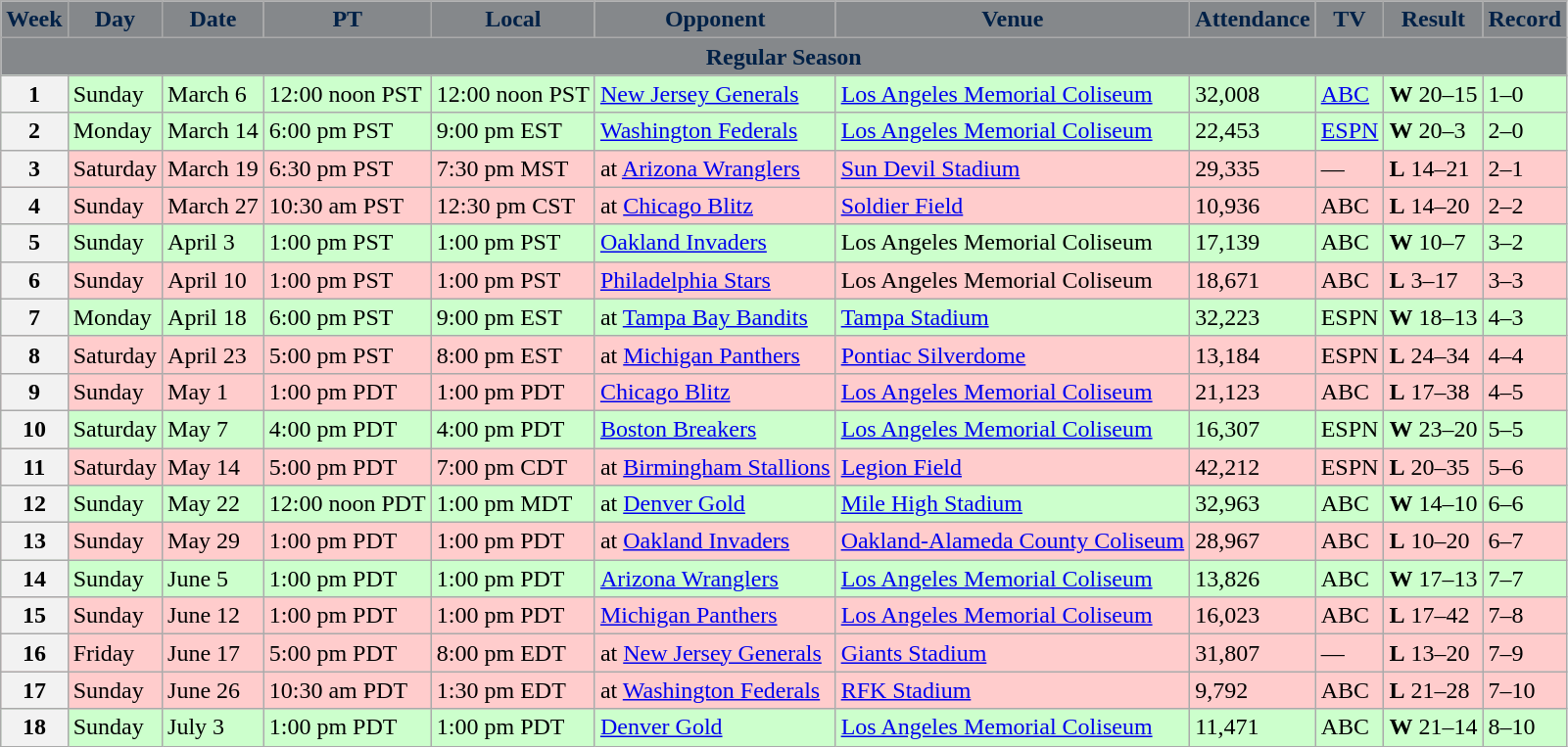<table class="wikitable">
<tr>
<th style="background:#85888B; color:#002147;">Week</th>
<th style="background:#85888B; color:#002147;">Day</th>
<th style="background:#85888B; color:#002147;">Date</th>
<th style="background:#85888B; color:#002147;">PT</th>
<th style="background:#85888B; color:#002147;">Local</th>
<th style="background:#85888B; color:#002147;">Opponent</th>
<th style="background:#85888B; color:#002147;">Venue</th>
<th style="background:#85888B; color:#002147;">Attendance</th>
<th style="background:#85888B; color:#002147;">TV</th>
<th style="background:#85888B; color:#002147;">Result</th>
<th style="background:#85888B; color:#002147;">Record</th>
</tr>
<tr>
<td style="background:#85888B; color:#002147;text-align:center;" colspan=12><strong>Regular Season</strong></td>
</tr>
<tr style="background:#cfc">
<th>1</th>
<td>Sunday</td>
<td>March 6</td>
<td>12:00 noon PST</td>
<td>12:00 noon PST</td>
<td><a href='#'>New Jersey Generals</a></td>
<td><a href='#'>Los Angeles Memorial Coliseum</a></td>
<td>32,008</td>
<td><a href='#'>ABC</a></td>
<td><strong>W</strong> 20–15</td>
<td>1–0</td>
</tr>
<tr style="background:#cfc">
<th>2</th>
<td>Monday</td>
<td>March 14</td>
<td>6:00 pm PST</td>
<td>9:00 pm EST</td>
<td><a href='#'>Washington Federals</a></td>
<td><a href='#'>Los Angeles Memorial Coliseum</a></td>
<td>22,453</td>
<td><a href='#'>ESPN</a></td>
<td><strong>W</strong> 20–3</td>
<td>2–0</td>
</tr>
<tr style="background:#fcc">
<th>3</th>
<td>Saturday</td>
<td>March 19</td>
<td>6:30 pm PST</td>
<td>7:30 pm MST</td>
<td>at <a href='#'>Arizona Wranglers</a></td>
<td><a href='#'>Sun Devil Stadium</a></td>
<td>29,335</td>
<td>—</td>
<td><strong>L</strong> 14–21</td>
<td>2–1</td>
</tr>
<tr style="background:#fcc">
<th>4</th>
<td>Sunday</td>
<td>March 27</td>
<td>10:30 am PST</td>
<td>12:30 pm CST</td>
<td>at <a href='#'>Chicago Blitz</a></td>
<td><a href='#'>Soldier Field</a></td>
<td>10,936</td>
<td>ABC</td>
<td><strong>L</strong> 14–20</td>
<td>2–2</td>
</tr>
<tr style="background:#cfc">
<th>5</th>
<td>Sunday</td>
<td>April 3</td>
<td>1:00 pm PST</td>
<td>1:00 pm PST</td>
<td><a href='#'>Oakland Invaders</a></td>
<td>Los Angeles Memorial Coliseum</td>
<td>17,139</td>
<td>ABC</td>
<td><strong>W</strong> 10–7</td>
<td>3–2</td>
</tr>
<tr style="background:#fcc">
<th>6</th>
<td>Sunday</td>
<td>April 10</td>
<td>1:00 pm PST</td>
<td>1:00 pm PST</td>
<td><a href='#'>Philadelphia Stars</a></td>
<td>Los Angeles Memorial Coliseum</td>
<td>18,671</td>
<td>ABC</td>
<td><strong>L</strong> 3–17</td>
<td>3–3</td>
</tr>
<tr style="background:#cfc">
<th>7</th>
<td>Monday</td>
<td>April 18</td>
<td>6:00 pm PST</td>
<td>9:00 pm EST</td>
<td>at <a href='#'>Tampa Bay Bandits</a></td>
<td><a href='#'>Tampa Stadium</a></td>
<td>32,223</td>
<td>ESPN</td>
<td><strong>W</strong> 18–13</td>
<td>4–3</td>
</tr>
<tr style="background:#fcc">
<th>8</th>
<td>Saturday</td>
<td>April 23</td>
<td>5:00 pm PST</td>
<td>8:00 pm EST</td>
<td>at <a href='#'>Michigan Panthers</a></td>
<td><a href='#'>Pontiac Silverdome</a></td>
<td>13,184</td>
<td>ESPN</td>
<td><strong>L</strong> 24–34</td>
<td>4–4</td>
</tr>
<tr style="background:#fcc">
<th>9</th>
<td>Sunday</td>
<td>May 1</td>
<td>1:00 pm PDT</td>
<td>1:00 pm PDT</td>
<td><a href='#'>Chicago Blitz</a></td>
<td><a href='#'>Los Angeles Memorial Coliseum</a></td>
<td>21,123</td>
<td>ABC</td>
<td><strong>L</strong> 17–38</td>
<td>4–5</td>
</tr>
<tr style="background:#cfc">
<th>10</th>
<td>Saturday</td>
<td>May 7</td>
<td>4:00 pm PDT</td>
<td>4:00 pm PDT</td>
<td><a href='#'>Boston Breakers</a></td>
<td><a href='#'>Los Angeles Memorial Coliseum</a></td>
<td>16,307</td>
<td>ESPN</td>
<td><strong>W</strong> 23–20</td>
<td>5–5</td>
</tr>
<tr style="background:#fcc">
<th>11</th>
<td>Saturday</td>
<td>May 14</td>
<td>5:00 pm PDT</td>
<td>7:00 pm CDT</td>
<td>at <a href='#'>Birmingham Stallions</a></td>
<td><a href='#'>Legion Field</a></td>
<td>42,212</td>
<td>ESPN</td>
<td><strong>L</strong> 20–35</td>
<td>5–6</td>
</tr>
<tr style="background:#cfc">
<th>12</th>
<td>Sunday</td>
<td>May 22</td>
<td>12:00 noon PDT</td>
<td>1:00 pm MDT</td>
<td>at <a href='#'>Denver Gold</a></td>
<td><a href='#'>Mile High Stadium</a></td>
<td>32,963</td>
<td>ABC</td>
<td><strong>W</strong> 14–10</td>
<td>6–6</td>
</tr>
<tr style="background:#fcc">
<th>13</th>
<td>Sunday</td>
<td>May 29</td>
<td>1:00 pm PDT</td>
<td>1:00 pm PDT</td>
<td>at <a href='#'>Oakland Invaders</a></td>
<td><a href='#'>Oakland-Alameda County Coliseum</a></td>
<td>28,967</td>
<td>ABC</td>
<td><strong>L</strong> 10–20</td>
<td>6–7</td>
</tr>
<tr style="background:#cfc">
<th>14</th>
<td>Sunday</td>
<td>June 5</td>
<td>1:00 pm PDT</td>
<td>1:00 pm PDT</td>
<td><a href='#'>Arizona Wranglers</a></td>
<td><a href='#'>Los Angeles Memorial Coliseum</a></td>
<td>13,826</td>
<td>ABC</td>
<td><strong>W</strong> 17–13</td>
<td>7–7</td>
</tr>
<tr style="background:#fcc">
<th>15</th>
<td>Sunday</td>
<td>June 12</td>
<td>1:00 pm PDT</td>
<td>1:00 pm PDT</td>
<td><a href='#'>Michigan Panthers</a></td>
<td><a href='#'>Los Angeles Memorial Coliseum</a></td>
<td>16,023</td>
<td>ABC</td>
<td><strong>L</strong> 17–42</td>
<td>7–8</td>
</tr>
<tr style="background:#fcc">
<th>16</th>
<td>Friday</td>
<td>June 17</td>
<td>5:00 pm PDT</td>
<td>8:00 pm EDT</td>
<td>at <a href='#'>New Jersey Generals</a></td>
<td><a href='#'>Giants Stadium</a></td>
<td>31,807</td>
<td>—</td>
<td><strong>L</strong> 13–20</td>
<td>7–9</td>
</tr>
<tr style="background:#fcc">
<th>17</th>
<td>Sunday</td>
<td>June 26</td>
<td>10:30 am PDT</td>
<td>1:30 pm EDT</td>
<td>at <a href='#'>Washington Federals</a></td>
<td><a href='#'>RFK Stadium</a></td>
<td>9,792</td>
<td>ABC</td>
<td><strong>L</strong> 21–28</td>
<td>7–10</td>
</tr>
<tr style="background:#cfc">
<th>18</th>
<td>Sunday</td>
<td>July 3</td>
<td>1:00 pm PDT</td>
<td>1:00 pm PDT</td>
<td><a href='#'>Denver Gold</a></td>
<td><a href='#'>Los Angeles Memorial Coliseum</a></td>
<td>11,471</td>
<td>ABC</td>
<td><strong>W</strong> 21–14</td>
<td>8–10</td>
</tr>
</table>
